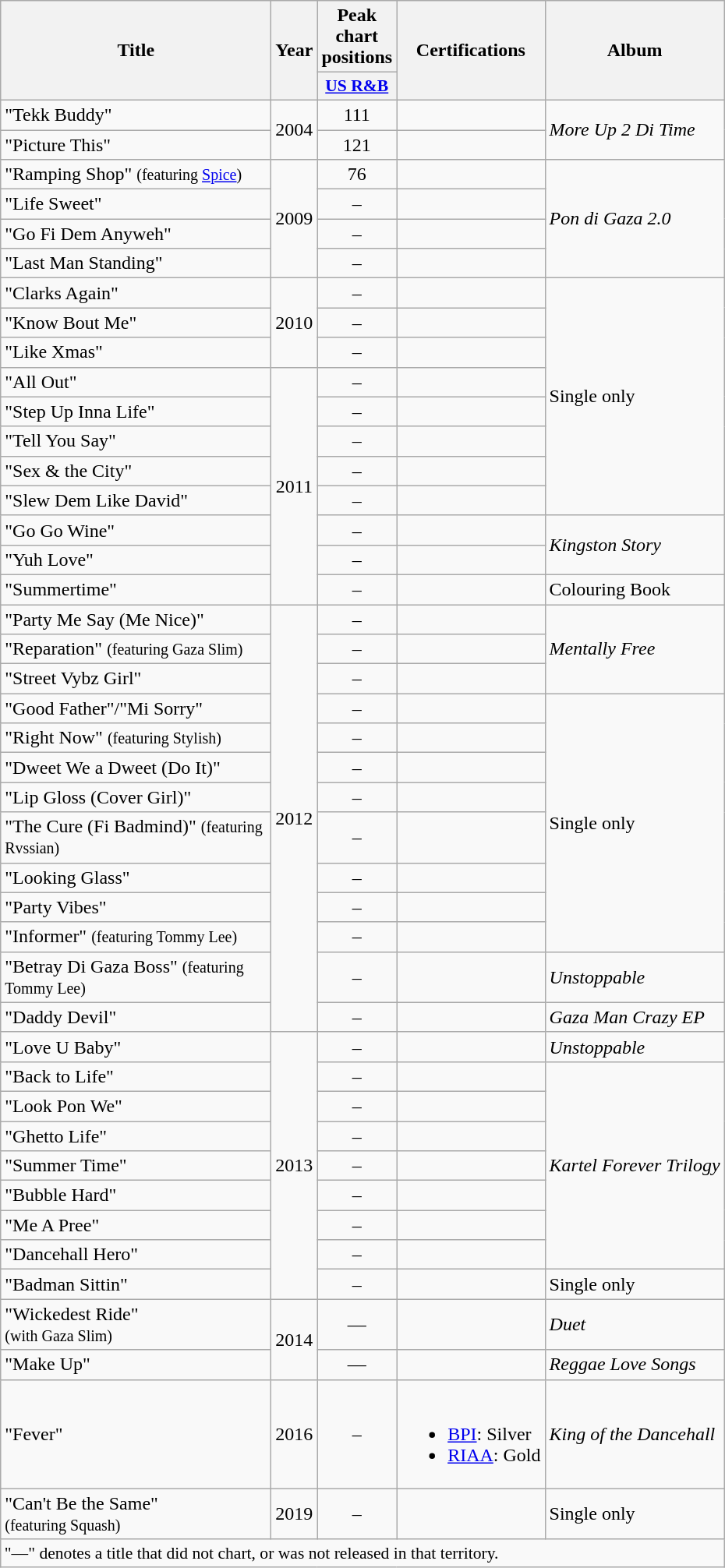<table class="wikitable">
<tr>
<th scope="col" rowspan="2" style="width:14em;">Title</th>
<th scope="col" rowspan="2">Year</th>
<th scope="col">Peak chart positions</th>
<th scope="col" rowspan="2">Certifications</th>
<th scope="col" rowspan="2">Album</th>
</tr>
<tr>
<th scope="col" style="width:3em;font-size:90%;"><a href='#'>US R&B</a></th>
</tr>
<tr>
<td scope="row">"Tekk Buddy"</td>
<td rowspan="2">2004</td>
<td align=center>111</td>
<td></td>
<td rowspan="2"><em>More Up 2 Di Time</em></td>
</tr>
<tr>
<td scope="row">"Picture This"</td>
<td align=center>121</td>
<td></td>
</tr>
<tr>
<td scope="row">"Ramping Shop" <small>(featuring <a href='#'>Spice</a>)</small></td>
<td rowspan="4">2009</td>
<td align=center>76</td>
<td></td>
<td rowspan="4"><em>Pon di Gaza 2.0</em></td>
</tr>
<tr>
<td scope="row">"Life Sweet"</td>
<td align=center>–</td>
<td></td>
</tr>
<tr>
<td scope="row">"Go Fi Dem Anyweh"</td>
<td align=center>–</td>
<td></td>
</tr>
<tr>
<td scope="row">"Last Man Standing"</td>
<td align=center>–</td>
<td></td>
</tr>
<tr>
<td scope="row">"Clarks Again"</td>
<td rowspan="3" style="text-align:center;">2010</td>
<td align=center>–</td>
<td></td>
<td rowspan="8">Single only</td>
</tr>
<tr>
<td scope="row">"Know Bout Me"</td>
<td align=center>–</td>
<td></td>
</tr>
<tr>
<td scope="row">"Like Xmas"</td>
<td align=center>–</td>
<td></td>
</tr>
<tr>
<td scope="row">"All Out"</td>
<td style="text-align:center;" rowspan="8">2011</td>
<td align=center>–</td>
<td></td>
</tr>
<tr>
<td scope="row">"Step Up Inna Life"</td>
<td align=center>–</td>
<td></td>
</tr>
<tr>
<td scope="row">"Tell You Say"</td>
<td align=center>–</td>
<td></td>
</tr>
<tr>
<td scope="row">"Sex & the City"</td>
<td align=center>–</td>
<td></td>
</tr>
<tr>
<td scope="row">"Slew Dem Like David"</td>
<td align=center>–</td>
<td></td>
</tr>
<tr>
<td scope="row">"Go Go Wine"</td>
<td align=center>–</td>
<td></td>
<td rowspan="2"><em>Kingston Story</em></td>
</tr>
<tr>
<td scope="row">"Yuh Love"</td>
<td align=center>–</td>
<td></td>
</tr>
<tr>
<td scope="row">"Summertime"</td>
<td align=center>–</td>
<td></td>
<td>Colouring Book</td>
</tr>
<tr>
<td scope="row">"Party Me Say (Me Nice)"</td>
<td rowspan="13" style="text-align:center;">2012</td>
<td align=center>–</td>
<td></td>
<td rowspan="3"><em>Mentally Free</em></td>
</tr>
<tr>
<td scope="row">"Reparation" <small>(featuring Gaza Slim)</small></td>
<td align=center>–</td>
<td></td>
</tr>
<tr>
<td scope="row">"Street Vybz Girl"</td>
<td align=center>–</td>
<td></td>
</tr>
<tr>
<td scope="row">"Good Father"/"Mi Sorry"</td>
<td align=center>–</td>
<td></td>
<td rowspan=8>Single only</td>
</tr>
<tr>
<td scope="row">"Right Now" <small>(featuring Stylish)</small></td>
<td align=center>–</td>
<td></td>
</tr>
<tr>
<td scope="row">"Dweet We a Dweet (Do It)"</td>
<td align=center>–</td>
<td></td>
</tr>
<tr>
<td scope="row">"Lip Gloss (Cover Girl)"</td>
<td align=center>–</td>
<td></td>
</tr>
<tr>
<td scope="row">"The Cure (Fi Badmind)" <small>(featuring Rvssian)</small></td>
<td align=center>–</td>
<td></td>
</tr>
<tr>
<td scope="row">"Looking Glass"</td>
<td align=center>–</td>
<td></td>
</tr>
<tr>
<td scope="row">"Party Vibes"</td>
<td align=center>–</td>
<td></td>
</tr>
<tr>
<td scope="row">"Informer" <small>(featuring Tommy Lee)</small></td>
<td align=center>–</td>
<td></td>
</tr>
<tr>
<td scope="row">"Betray Di Gaza Boss" <small>(featuring Tommy Lee)</small></td>
<td align=center>–</td>
<td></td>
<td><em>Unstoppable</em></td>
</tr>
<tr>
<td scope="row">"Daddy Devil"</td>
<td align=center>–</td>
<td></td>
<td><em>Gaza Man Crazy EP</em></td>
</tr>
<tr>
<td scope="row">"Love U Baby"</td>
<td style="text-align:center;" rowspan="9">2013</td>
<td align=center>–</td>
<td></td>
<td><em>Unstoppable</em></td>
</tr>
<tr>
<td scope="row">"Back to Life"</td>
<td align=center>–</td>
<td></td>
<td rowspan="7"><em>Kartel Forever Trilogy</em></td>
</tr>
<tr>
<td scope="row">"Look Pon We"</td>
<td align=center>–</td>
<td></td>
</tr>
<tr>
<td scope="row">"Ghetto Life"</td>
<td align=center>–</td>
<td></td>
</tr>
<tr>
<td scope="row">"Summer Time"</td>
<td align=center>–</td>
<td></td>
</tr>
<tr>
<td scope="row">"Bubble Hard"</td>
<td align=center>–</td>
<td></td>
</tr>
<tr>
<td scope="row">"Me A Pree"</td>
<td align=center>–</td>
<td></td>
</tr>
<tr>
<td scope="row">"Dancehall Hero"</td>
<td align=center>–</td>
<td></td>
</tr>
<tr>
<td scope="row">"Badman Sittin"</td>
<td align=center>–</td>
<td></td>
<td>Single only</td>
</tr>
<tr>
<td scope="row">"Wickedest Ride"<br><small>(with Gaza Slim)</small></td>
<td rowspan="2">2014</td>
<td align=center>—</td>
<td></td>
<td><em>Duet</em></td>
</tr>
<tr>
<td scope="row">"Make Up"</td>
<td align=center>—</td>
<td></td>
<td><em>Reggae Love Songs</em></td>
</tr>
<tr>
<td>"Fever"</td>
<td>2016</td>
<td align=center>–</td>
<td><br><ul><li><a href='#'>BPI</a>: Silver</li><li><a href='#'>RIAA</a>: Gold</li></ul></td>
<td><em>King of the Dancehall</em></td>
</tr>
<tr>
<td>"Can't Be the Same"<br><small>(featuring Squash)</small></td>
<td>2019</td>
<td align=center>–</td>
<td></td>
<td>Single only</td>
</tr>
<tr>
<td colspan="7" style="font-size:90%">"—" denotes a title that did not chart, or was not released in that territory.</td>
</tr>
</table>
